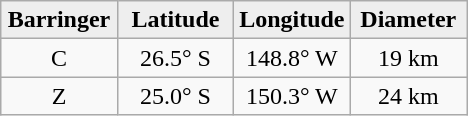<table class="wikitable">
<tr>
<th width="25%" style="background:#eeeeee;">Barringer</th>
<th width="25%" style="background:#eeeeee;">Latitude</th>
<th width="25%" style="background:#eeeeee;">Longitude</th>
<th width="25%" style="background:#eeeeee;">Diameter</th>
</tr>
<tr>
<td align="center">C</td>
<td align="center">26.5° S</td>
<td align="center">148.8° W</td>
<td align="center">19 km</td>
</tr>
<tr>
<td align="center">Z</td>
<td align="center">25.0° S</td>
<td align="center">150.3° W</td>
<td align="center">24 km</td>
</tr>
</table>
